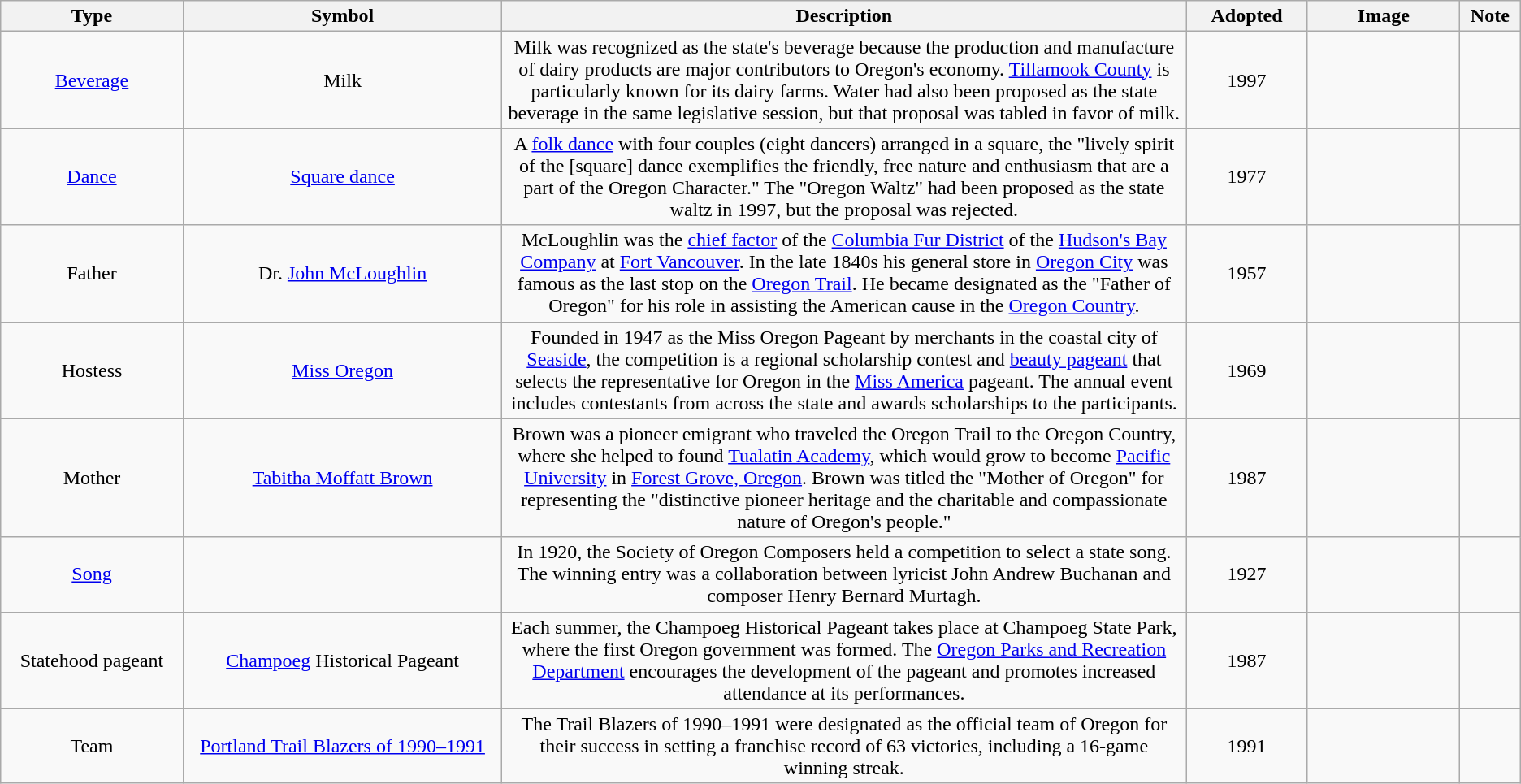<table class="wikitable sortable" style="text-align:center;">
<tr>
<th width=12%>Type</th>
<th width=21%>Symbol</th>
<th width=45% class=unsortable>Description</th>
<th width=8%>Adopted</th>
<th width=10% class=unsortable>Image</th>
<th width=4%  class=unsortable>Note</th>
</tr>
<tr>
<td><a href='#'>Beverage</a></td>
<td>Milk</td>
<td>Milk was recognized as the state's beverage because the production and manufacture of dairy products are major contributors to Oregon's economy. <a href='#'>Tillamook County</a> is particularly known for its dairy farms. Water had also been proposed as the state beverage in the same legislative session, but that proposal was tabled in favor of milk.</td>
<td>1997</td>
<td></td>
<td></td>
</tr>
<tr>
<td><a href='#'>Dance</a></td>
<td><a href='#'>Square dance</a></td>
<td>A <a href='#'>folk dance</a> with four couples (eight dancers) arranged in a square, the "lively spirit of the [square] dance exemplifies the friendly, free nature and enthusiasm that are a part of the Oregon Character." The "Oregon Waltz" had been proposed as the state waltz in 1997, but the proposal was rejected.</td>
<td>1977</td>
<td></td>
<td></td>
</tr>
<tr>
<td>Father</td>
<td>Dr. <a href='#'>John McLoughlin</a></td>
<td>McLoughlin was the <a href='#'>chief factor</a> of the <a href='#'>Columbia Fur District</a> of the <a href='#'>Hudson's Bay Company</a> at <a href='#'>Fort Vancouver</a>. In the late 1840s his general store in <a href='#'>Oregon City</a> was famous as the last stop on the <a href='#'>Oregon Trail</a>. He became designated as the "Father of Oregon" for his role in assisting the American cause in the <a href='#'>Oregon Country</a>.</td>
<td>1957</td>
<td></td>
<td><br></td>
</tr>
<tr>
<td>Hostess</td>
<td><a href='#'>Miss Oregon</a></td>
<td>Founded in 1947 as the Miss Oregon Pageant by merchants in the coastal city of <a href='#'>Seaside</a>, the competition is a regional scholarship contest and <a href='#'>beauty pageant</a> that selects the representative for Oregon in the <a href='#'>Miss America</a> pageant. The annual event includes contestants from across the state and awards scholarships to the participants.</td>
<td>1969</td>
<td></td>
<td></td>
</tr>
<tr>
<td>Mother</td>
<td><a href='#'>Tabitha Moffatt Brown</a></td>
<td>Brown was a pioneer emigrant who traveled the Oregon Trail to the Oregon Country, where she helped to found <a href='#'>Tualatin Academy</a>, which would grow to become <a href='#'>Pacific University</a> in <a href='#'>Forest Grove, Oregon</a>. Brown was titled the "Mother of Oregon" for representing the "distinctive pioneer heritage and the charitable and compassionate nature of Oregon's people."</td>
<td>1987</td>
<td></td>
<td></td>
</tr>
<tr>
<td><a href='#'>Song</a></td>
<td></td>
<td>In 1920, the Society of Oregon Composers held a competition to select a state song. The winning entry was a collaboration between lyricist John Andrew Buchanan and composer Henry Bernard Murtagh.</td>
<td>1927</td>
<td></td>
<td></td>
</tr>
<tr>
<td>Statehood pageant</td>
<td><a href='#'>Champoeg</a> Historical Pageant</td>
<td>Each summer, the Champoeg Historical Pageant takes place at Champoeg State Park, where the first Oregon government was formed. The <a href='#'>Oregon Parks and Recreation Department</a> encourages the development of the pageant and promotes increased attendance at its performances.</td>
<td>1987</td>
<td></td>
<td></td>
</tr>
<tr>
<td>Team</td>
<td><a href='#'>Portland Trail Blazers of 1990–1991</a></td>
<td>The Trail Blazers of 1990–1991 were designated as the official team of Oregon for their success in setting a franchise record of 63 victories, including a 16-game winning streak.</td>
<td>1991</td>
<td></td>
<td></td>
</tr>
</table>
